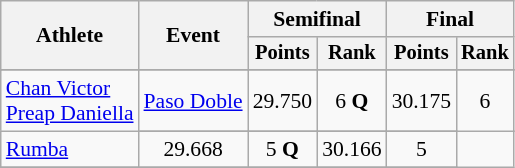<table class=wikitable style=font-size:90%;text-align:center>
<tr>
<th rowspan=2>Athlete</th>
<th rowspan=2>Event</th>
<th colspan=2>Semifinal</th>
<th colspan=2>Final</th>
</tr>
<tr style=font-size:95%>
<th>Points</th>
<th>Rank</th>
<th>Points</th>
<th>Rank</th>
</tr>
<tr>
</tr>
<tr align=center>
<td rowspan=2 align=left><a href='#'>Chan Victor</a><br><a href='#'>Preap Daniella</a></td>
<td align=left><a href='#'>Paso Doble</a></td>
<td>29.750</td>
<td>6 <strong>Q</strong></td>
<td>30.175</td>
<td>6</td>
</tr>
<tr>
</tr>
<tr align=center>
<td align=left><a href='#'>Rumba</a></td>
<td>29.668</td>
<td>5 <strong>Q</strong></td>
<td>30.166</td>
<td>5</td>
</tr>
<tr>
</tr>
</table>
